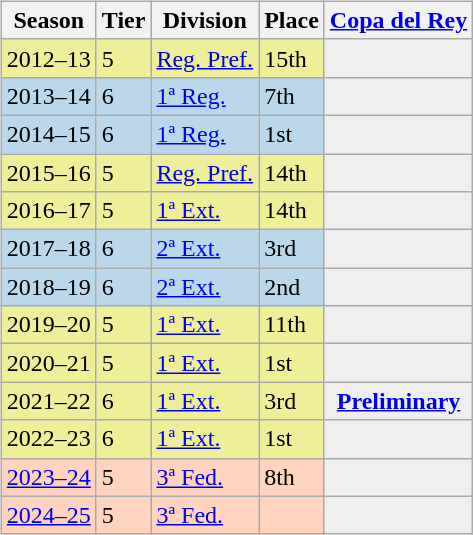<table>
<tr>
<td valign="top" width=0%><br><table class="wikitable">
<tr style="background:#f0f6fa;">
<th>Season</th>
<th>Tier</th>
<th>Division</th>
<th>Place</th>
<th><a href='#'>Copa del Rey</a></th>
</tr>
<tr>
<td style="background:#EFEF99;">2012–13</td>
<td style="background:#EFEF99;">5</td>
<td style="background:#EFEF99;"><a href='#'>Reg. Pref.</a></td>
<td style="background:#EFEF99;">15th</td>
<td style="background:#efefef;"></td>
</tr>
<tr>
<td style="background:#BBD7EC;">2013–14</td>
<td style="background:#BBD7EC;">6</td>
<td style="background:#BBD7EC;"><a href='#'>1ª Reg.</a></td>
<td style="background:#BBD7EC;">7th</td>
<th style="background:#efefef;"></th>
</tr>
<tr>
<td style="background:#BBD7EC;">2014–15</td>
<td style="background:#BBD7EC;">6</td>
<td style="background:#BBD7EC;"><a href='#'>1ª Reg.</a></td>
<td style="background:#BBD7EC;">1st</td>
<th style="background:#efefef;"></th>
</tr>
<tr>
<td style="background:#EFEF99;">2015–16</td>
<td style="background:#EFEF99;">5</td>
<td style="background:#EFEF99;"><a href='#'>Reg. Pref.</a></td>
<td style="background:#EFEF99;">14th</td>
<td style="background:#efefef;"></td>
</tr>
<tr>
<td style="background:#EFEF99;">2016–17</td>
<td style="background:#EFEF99;">5</td>
<td style="background:#EFEF99;"><a href='#'>1ª Ext.</a></td>
<td style="background:#EFEF99;">14th</td>
<td style="background:#efefef;"></td>
</tr>
<tr>
<td style="background:#BBD7EC;">2017–18</td>
<td style="background:#BBD7EC;">6</td>
<td style="background:#BBD7EC;"><a href='#'>2ª Ext.</a></td>
<td style="background:#BBD7EC;">3rd</td>
<th style="background:#efefef;"></th>
</tr>
<tr>
<td style="background:#BBD7EC;">2018–19</td>
<td style="background:#BBD7EC;">6</td>
<td style="background:#BBD7EC;"><a href='#'>2ª Ext.</a></td>
<td style="background:#BBD7EC;">2nd</td>
<th style="background:#efefef;"></th>
</tr>
<tr>
<td style="background:#EFEF99;">2019–20</td>
<td style="background:#EFEF99;">5</td>
<td style="background:#EFEF99;"><a href='#'>1ª Ext.</a></td>
<td style="background:#EFEF99;">11th</td>
<td style="background:#efefef;"></td>
</tr>
<tr>
<td style="background:#EFEF99;">2020–21</td>
<td style="background:#EFEF99;">5</td>
<td style="background:#EFEF99;"><a href='#'>1ª Ext.</a></td>
<td style="background:#EFEF99;">1st</td>
<td style="background:#efefef;"></td>
</tr>
<tr>
<td style="background:#EFEF99;">2021–22</td>
<td style="background:#EFEF99;">6</td>
<td style="background:#EFEF99;"><a href='#'>1ª Ext.</a></td>
<td style="background:#EFEF99;">3rd</td>
<th style="background:#efefef;"><a href='#'>Preliminary</a></th>
</tr>
<tr>
<td style="background:#EFEF99;">2022–23</td>
<td style="background:#EFEF99;">6</td>
<td style="background:#EFEF99;"><a href='#'>1ª Ext.</a></td>
<td style="background:#EFEF99;">1st</td>
<td style="background:#efefef;"></td>
</tr>
<tr>
<td style="background:#FFD3BD;"><a href='#'>2023–24</a></td>
<td style="background:#FFD3BD;">5</td>
<td style="background:#FFD3BD;"><a href='#'>3ª Fed.</a></td>
<td style="background:#FFD3BD;">8th</td>
<th style="background:#efefef;"></th>
</tr>
<tr>
<td style="background:#FFD3BD;"><a href='#'>2024–25</a></td>
<td style="background:#FFD3BD;">5</td>
<td style="background:#FFD3BD;"><a href='#'>3ª Fed.</a></td>
<td style="background:#FFD3BD;"></td>
<th style="background:#efefef;"></th>
</tr>
</table>
</td>
</tr>
</table>
